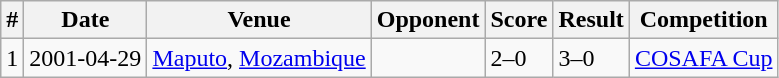<table class="wikitable">
<tr>
<th>#</th>
<th>Date</th>
<th>Venue</th>
<th>Opponent</th>
<th>Score</th>
<th>Result</th>
<th>Competition</th>
</tr>
<tr>
<td>1</td>
<td>2001-04-29</td>
<td><a href='#'>Maputo</a>, <a href='#'>Mozambique</a></td>
<td></td>
<td>2–0</td>
<td>3–0</td>
<td><a href='#'>COSAFA Cup</a></td>
</tr>
</table>
